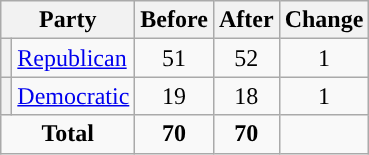<table class="wikitable" style="text-align:center;">
<tr>
<th colspan="2">Party</th>
<th>Before</th>
<th>After</th>
<th>Change</th>
</tr>
<tr>
<th style="background-color:"></th>
<td style="text-align:left;"><a href='#'>Republican</a></td>
<td>51</td>
<td>52</td>
<td> 1</td>
</tr>
<tr>
<th style="background-color:"></th>
<td style="text-align:left;"><a href='#'>Democratic</a></td>
<td>19</td>
<td>18</td>
<td> 1</td>
</tr>
<tr>
<td colspan="2"><strong>Total</strong></td>
<td><strong>70</strong></td>
<td><strong>70</strong></td>
<td></td>
</tr>
</table>
